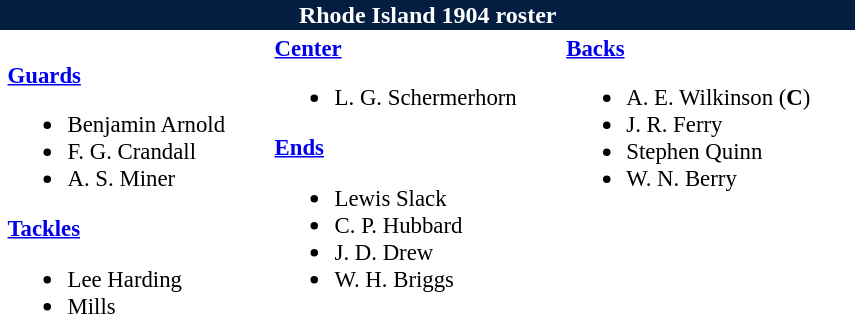<table class="toccolours" style="text-align: left;">
<tr>
<th colspan="9" style="background:#041E42; color:white; text-align:center;"><strong>Rhode Island 1904 roster</strong></th>
</tr>
<tr>
<td></td>
<td style="font-size:95%; vertical-align:top;"><br><strong><a href='#'>Guards</a></strong><ul><li>Benjamin Arnold</li><li>F. G. Crandall</li><li>A. S. Miner</li></ul><strong><a href='#'>Tackles</a></strong><ul><li>Lee Harding</li><li>Mills</li></ul></td>
<td style="width: 25px;"></td>
<td style="font-size:95%; vertical-align:top;"><strong><a href='#'>Center</a></strong><br><ul><li>L. G. Schermerhorn</li></ul><strong><a href='#'>Ends</a></strong><ul><li>Lewis Slack</li><li>C. P. Hubbard</li><li>J. D. Drew</li><li>W. H. Briggs</li></ul></td>
<td style="width: 25px;"></td>
<td style="font-size:95%; vertical-align:top;"><strong><a href='#'>Backs</a></strong><br><ul><li>A. E. Wilkinson (<strong>C</strong>)</li><li>J. R. Ferry</li><li>Stephen Quinn</li><li>W. N. Berry</li></ul></td>
<td style="width: 25px;"></td>
</tr>
</table>
